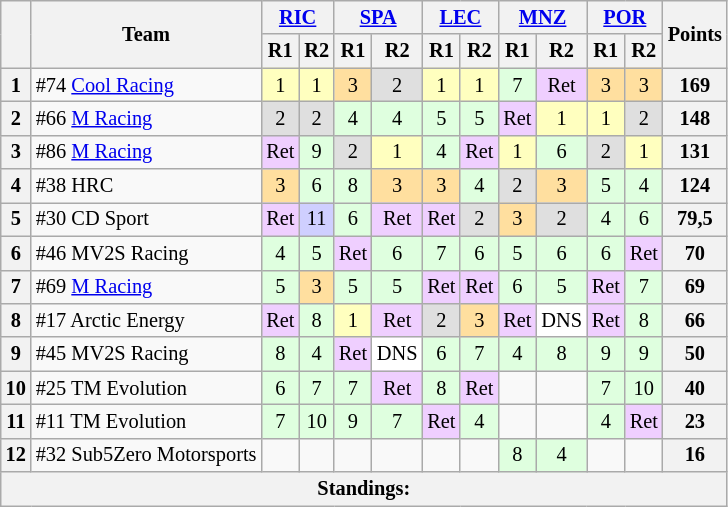<table class="wikitable" style="font-size: 85%;">
<tr>
<th rowspan=2></th>
<th rowspan=2>Team</th>
<th colspan=2><a href='#'>RIC</a><br></th>
<th colspan=2><a href='#'>SPA</a><br></th>
<th colspan=2><a href='#'>LEC</a><br></th>
<th colspan=2><a href='#'>MNZ</a><br></th>
<th colspan=2><a href='#'>POR</a><br></th>
<th rowspan=2>Points</th>
</tr>
<tr>
<th>R1</th>
<th>R2</th>
<th>R1</th>
<th>R2</th>
<th>R1</th>
<th>R2</th>
<th>R1</th>
<th>R2</th>
<th>R1</th>
<th>R2</th>
</tr>
<tr>
<th>1</th>
<td> #74 <a href='#'>Cool Racing</a></td>
<td style="background:#ffffbf;" align=center>1</td>
<td style="background:#ffffbf;" align=center>1</td>
<td style="background:#ffdf9f;" align=center>3</td>
<td style="background:#dfdfdf;" align=center>2</td>
<td style="background:#ffffbf;" align=center>1</td>
<td style="background:#ffffbf;" align=center>1</td>
<td style="background:#dfffdf;" align=center>7</td>
<td style="background:#efcfff;" align=center>Ret</td>
<td style="background:#ffdf9f;" align=center>3</td>
<td style="background:#ffdf9f;" align=center>3</td>
<th>169</th>
</tr>
<tr>
<th>2</th>
<td> #66 <a href='#'>M Racing</a></td>
<td style="background:#dfdfdf;" align=center>2</td>
<td style="background:#dfdfdf;" align=center>2</td>
<td style="background:#dfffdf;" align=center>4</td>
<td style="background:#dfffdf;" align=center>4</td>
<td style="background:#dfffdf;" align=center>5</td>
<td style="background:#dfffdf;" align=center>5</td>
<td style="background:#efcfff;" align=center>Ret</td>
<td style="background:#ffffbf;" align=center>1</td>
<td style="background:#ffffbf;" align=center>1</td>
<td style="background:#dfdfdf;" align=center>2</td>
<th>148</th>
</tr>
<tr>
<th>3</th>
<td> #86 <a href='#'>M Racing</a></td>
<td style="background:#efcfff;" align=center>Ret</td>
<td style="background:#dfffdf;" align=center>9</td>
<td style="background:#dfdfdf;" align=center>2</td>
<td style="background:#ffffbf;" align=center>1</td>
<td style="background:#dfffdf;" align=center>4</td>
<td style="background:#efcfff;" align=center>Ret</td>
<td style="background:#ffffbf;" align=center>1</td>
<td style="background:#dfffdf;" align=center>6</td>
<td style="background:#dfdfdf;" align=center>2</td>
<td style="background:#ffffbf;" align=center>1</td>
<th>131</th>
</tr>
<tr>
<th>4</th>
<td> #38 HRC</td>
<td style="background:#ffdf9f;" align=center>3</td>
<td style="background:#dfffdf;" align=center>6</td>
<td style="background:#dfffdf;" align=center>8</td>
<td style="background:#ffdf9f;" align=center>3</td>
<td style="background:#ffdf9f;" align=center>3</td>
<td style="background:#dfffdf;" align=center>4</td>
<td style="background:#dfdfdf;" align=center>2</td>
<td style="background:#ffdf9f;" align=center>3</td>
<td style="background:#dfffdf;" align=center>5</td>
<td style="background:#dfffdf;" align=center>4</td>
<th>124</th>
</tr>
<tr>
<th>5</th>
<td> #30 CD Sport</td>
<td style="background:#efcfff;" align=center>Ret</td>
<td style="background:#cfcfff;" align=center>11</td>
<td style="background:#dfffdf;" align=center>6</td>
<td style="background:#efcfff;" align=center>Ret</td>
<td style="background:#efcfff;" align=center>Ret</td>
<td style="background:#dfdfdf;" align=center>2</td>
<td style="background:#ffdf9f;" align=center>3</td>
<td style="background:#dfdfdf;" align=center>2</td>
<td style="background:#dfffdf;" align=center>4</td>
<td style="background:#dfffdf;" align=center>6</td>
<th>79,5</th>
</tr>
<tr>
<th>6</th>
<td> #46 MV2S Racing</td>
<td style="background:#dfffdf;" align=center>4</td>
<td style="background:#dfffdf;" align=center>5</td>
<td style="background:#efcfff;" align=center>Ret</td>
<td style="background:#dfffdf;" align=center>6</td>
<td style="background:#dfffdf;" align=center>7</td>
<td style="background:#dfffdf;" align=center>6</td>
<td style="background:#dfffdf;" align=center>5</td>
<td style="background:#dfffdf;" align=center>6</td>
<td style="background:#dfffdf;" align=center>6</td>
<td style="background:#efcfff;" align=center>Ret</td>
<th>70</th>
</tr>
<tr>
<th>7</th>
<td> #69 <a href='#'>M Racing</a></td>
<td style="background:#dfffdf;" align=center>5</td>
<td style="background:#ffdf9f;" align=center>3</td>
<td style="background:#dfffdf;" align=center>5</td>
<td style="background:#dfffdf;" align=center>5</td>
<td style="background:#efcfff;" align=center>Ret</td>
<td style="background:#efcfff;" align=center>Ret</td>
<td style="background:#dfffdf;" align=center>6</td>
<td style="background:#dfffdf;" align=center>5</td>
<td style="background:#efcfff;" align=center>Ret</td>
<td style="background:#dfffdf;" align=center>7</td>
<th>69</th>
</tr>
<tr>
<th>8</th>
<td> #17 Arctic Energy</td>
<td style="background:#efcfff;" align=center>Ret</td>
<td style="background:#dfffdf;" align=center>8</td>
<td style="background:#ffffbf;" align=center>1</td>
<td style="background:#efcfff;" align=center>Ret</td>
<td style="background:#dfdfdf;" align=center>2</td>
<td style="background:#ffdf9f;" align=center>3</td>
<td style="background:#efcfff;" align=center>Ret</td>
<td style="background:#ffffff;" align=center>DNS</td>
<td style="background:#efcfff;" align=center>Ret</td>
<td style="background:#dfffdf;" align=center>8</td>
<th>66</th>
</tr>
<tr>
<th>9</th>
<td> #45 MV2S Racing</td>
<td style="background:#dfffdf;" align=center>8</td>
<td style="background:#dfffdf;" align=center>4</td>
<td style="background:#efcfff;" align=center>Ret</td>
<td style="background:#ffffff;" align=center>DNS</td>
<td style="background:#dfffdf;" align=center>6</td>
<td style="background:#dfffdf;" align=center>7</td>
<td style="background:#dfffdf;" align=center>4</td>
<td style="background:#dfffdf;" align=center>8</td>
<td style="background:#dfffdf;" align=center>9</td>
<td style="background:#dfffdf;" align=center>9</td>
<th>50</th>
</tr>
<tr>
<th>10</th>
<td> #25 TM Evolution</td>
<td style="background:#dfffdf;" align=center>6</td>
<td style="background:#dfffdf;" align=center>7</td>
<td style="background:#dfffdf;" align=center>7</td>
<td style="background:#efcfff;" align=center>Ret</td>
<td style="background:#dfffdf;" align=center>8</td>
<td style="background:#efcfff;" align=center>Ret</td>
<td></td>
<td></td>
<td style="background:#dfffdf;" align=center>7</td>
<td style="background:#dfffdf;" align=center>10</td>
<th>40</th>
</tr>
<tr>
<th>11</th>
<td> #11 TM Evolution</td>
<td style="background:#dfffdf;" align=center>7</td>
<td style="background:#dfffdf;" align=center>10</td>
<td style="background:#dfffdf;" align=center>9</td>
<td style="background:#dfffdf;" align=center>7</td>
<td style="background:#efcfff;" align=center>Ret</td>
<td style="background:#dfffdf;" align=center>4</td>
<td></td>
<td></td>
<td style="background:#dfffdf;" align=center>4</td>
<td style="background:#efcfff;" align=center>Ret</td>
<th>23</th>
</tr>
<tr>
<th>12</th>
<td> #32 Sub5Zero Motorsports</td>
<td></td>
<td></td>
<td></td>
<td></td>
<td></td>
<td></td>
<td style="background:#dfffdf;" align=center>8</td>
<td style="background:#dfffdf;" align=center>4</td>
<td></td>
<td></td>
<th>16</th>
</tr>
<tr>
<th colspan=13>Standings: </th>
</tr>
</table>
